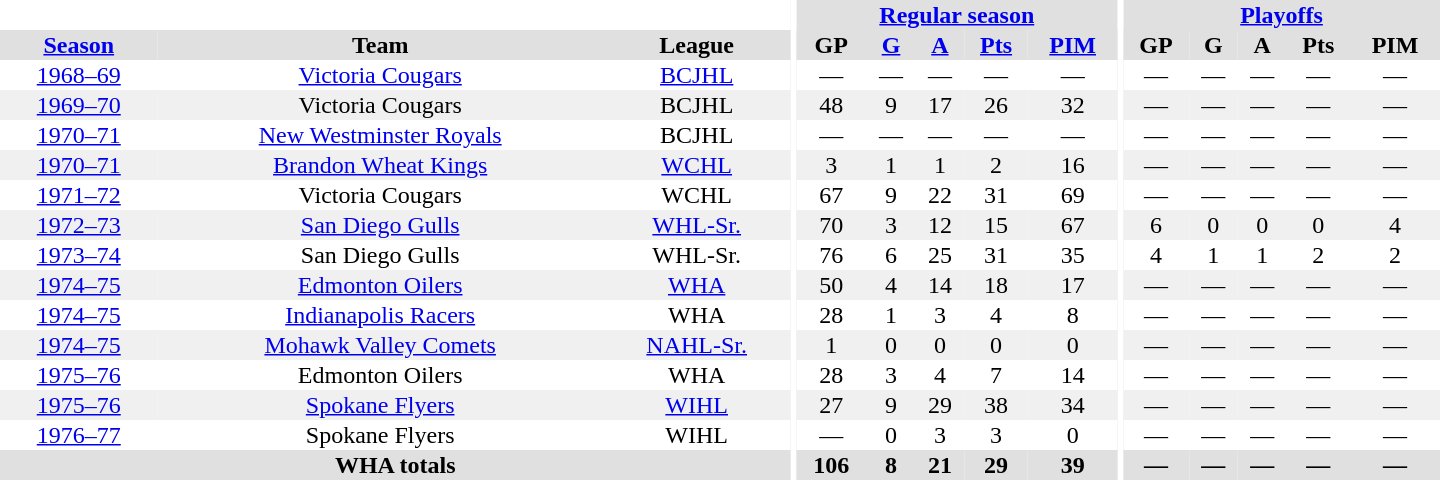<table border="0" cellpadding="1" cellspacing="0" style="text-align:center; width:60em">
<tr bgcolor="#e0e0e0">
<th colspan="3" bgcolor="#ffffff"></th>
<th rowspan="99" bgcolor="#ffffff"></th>
<th colspan="5"><a href='#'>Regular season</a></th>
<th rowspan="99" bgcolor="#ffffff"></th>
<th colspan="5"><a href='#'>Playoffs</a></th>
</tr>
<tr bgcolor="#e0e0e0">
<th><a href='#'>Season</a></th>
<th>Team</th>
<th>League</th>
<th>GP</th>
<th><a href='#'>G</a></th>
<th><a href='#'>A</a></th>
<th><a href='#'>Pts</a></th>
<th><a href='#'>PIM</a></th>
<th>GP</th>
<th>G</th>
<th>A</th>
<th>Pts</th>
<th>PIM</th>
</tr>
<tr>
<td><a href='#'>1968–69</a></td>
<td><a href='#'>Victoria Cougars</a></td>
<td><a href='#'>BCJHL</a></td>
<td>—</td>
<td>—</td>
<td>—</td>
<td>—</td>
<td>—</td>
<td>—</td>
<td>—</td>
<td>—</td>
<td>—</td>
<td>—</td>
</tr>
<tr bgcolor="#f0f0f0">
<td><a href='#'>1969–70</a></td>
<td>Victoria Cougars</td>
<td>BCJHL</td>
<td>48</td>
<td>9</td>
<td>17</td>
<td>26</td>
<td>32</td>
<td>—</td>
<td>—</td>
<td>—</td>
<td>—</td>
<td>—</td>
</tr>
<tr>
<td><a href='#'>1970–71</a></td>
<td><a href='#'>New Westminster Royals</a></td>
<td>BCJHL</td>
<td>—</td>
<td>—</td>
<td>—</td>
<td>—</td>
<td>—</td>
<td>—</td>
<td>—</td>
<td>—</td>
<td>—</td>
<td>—</td>
</tr>
<tr bgcolor="#f0f0f0">
<td><a href='#'>1970–71</a></td>
<td><a href='#'>Brandon Wheat Kings</a></td>
<td><a href='#'>WCHL</a></td>
<td>3</td>
<td>1</td>
<td>1</td>
<td>2</td>
<td>16</td>
<td>—</td>
<td>—</td>
<td>—</td>
<td>—</td>
<td>—</td>
</tr>
<tr>
<td><a href='#'>1971–72</a></td>
<td>Victoria Cougars</td>
<td>WCHL</td>
<td>67</td>
<td>9</td>
<td>22</td>
<td>31</td>
<td>69</td>
<td>—</td>
<td>—</td>
<td>—</td>
<td>—</td>
<td>—</td>
</tr>
<tr bgcolor="#f0f0f0">
<td><a href='#'>1972–73</a></td>
<td><a href='#'>San Diego Gulls</a></td>
<td><a href='#'>WHL-Sr.</a></td>
<td>70</td>
<td>3</td>
<td>12</td>
<td>15</td>
<td>67</td>
<td>6</td>
<td>0</td>
<td>0</td>
<td>0</td>
<td>4</td>
</tr>
<tr>
<td><a href='#'>1973–74</a></td>
<td>San Diego Gulls</td>
<td>WHL-Sr.</td>
<td>76</td>
<td>6</td>
<td>25</td>
<td>31</td>
<td>35</td>
<td>4</td>
<td>1</td>
<td>1</td>
<td>2</td>
<td>2</td>
</tr>
<tr bgcolor="#f0f0f0">
<td><a href='#'>1974–75</a></td>
<td><a href='#'>Edmonton Oilers</a></td>
<td><a href='#'>WHA</a></td>
<td>50</td>
<td>4</td>
<td>14</td>
<td>18</td>
<td>17</td>
<td>—</td>
<td>—</td>
<td>—</td>
<td>—</td>
<td>—</td>
</tr>
<tr>
<td><a href='#'>1974–75</a></td>
<td><a href='#'>Indianapolis Racers</a></td>
<td>WHA</td>
<td>28</td>
<td>1</td>
<td>3</td>
<td>4</td>
<td>8</td>
<td>—</td>
<td>—</td>
<td>—</td>
<td>—</td>
<td>—</td>
</tr>
<tr bgcolor="#f0f0f0">
<td><a href='#'>1974–75</a></td>
<td><a href='#'>Mohawk Valley Comets</a></td>
<td><a href='#'>NAHL-Sr.</a></td>
<td>1</td>
<td>0</td>
<td>0</td>
<td>0</td>
<td>0</td>
<td>—</td>
<td>—</td>
<td>—</td>
<td>—</td>
<td>—</td>
</tr>
<tr>
<td><a href='#'>1975–76</a></td>
<td>Edmonton Oilers</td>
<td>WHA</td>
<td>28</td>
<td>3</td>
<td>4</td>
<td>7</td>
<td>14</td>
<td>—</td>
<td>—</td>
<td>—</td>
<td>—</td>
<td>—</td>
</tr>
<tr bgcolor="#f0f0f0">
<td><a href='#'>1975–76</a></td>
<td><a href='#'>Spokane Flyers</a></td>
<td><a href='#'>WIHL</a></td>
<td>27</td>
<td>9</td>
<td>29</td>
<td>38</td>
<td>34</td>
<td>—</td>
<td>—</td>
<td>—</td>
<td>—</td>
<td>—</td>
</tr>
<tr>
<td><a href='#'>1976–77</a></td>
<td>Spokane Flyers</td>
<td>WIHL</td>
<td>—</td>
<td>0</td>
<td>3</td>
<td>3</td>
<td>0</td>
<td>—</td>
<td>—</td>
<td>—</td>
<td>—</td>
<td>—</td>
</tr>
<tr>
</tr>
<tr ALIGN="center" bgcolor="#e0e0e0">
<th colspan="3">WHA totals</th>
<th ALIGN="center">106</th>
<th ALIGN="center">8</th>
<th ALIGN="center">21</th>
<th ALIGN="center">29</th>
<th ALIGN="center">39</th>
<th ALIGN="center">—</th>
<th ALIGN="center">—</th>
<th ALIGN="center">—</th>
<th ALIGN="center">—</th>
<th ALIGN="center">—</th>
</tr>
</table>
